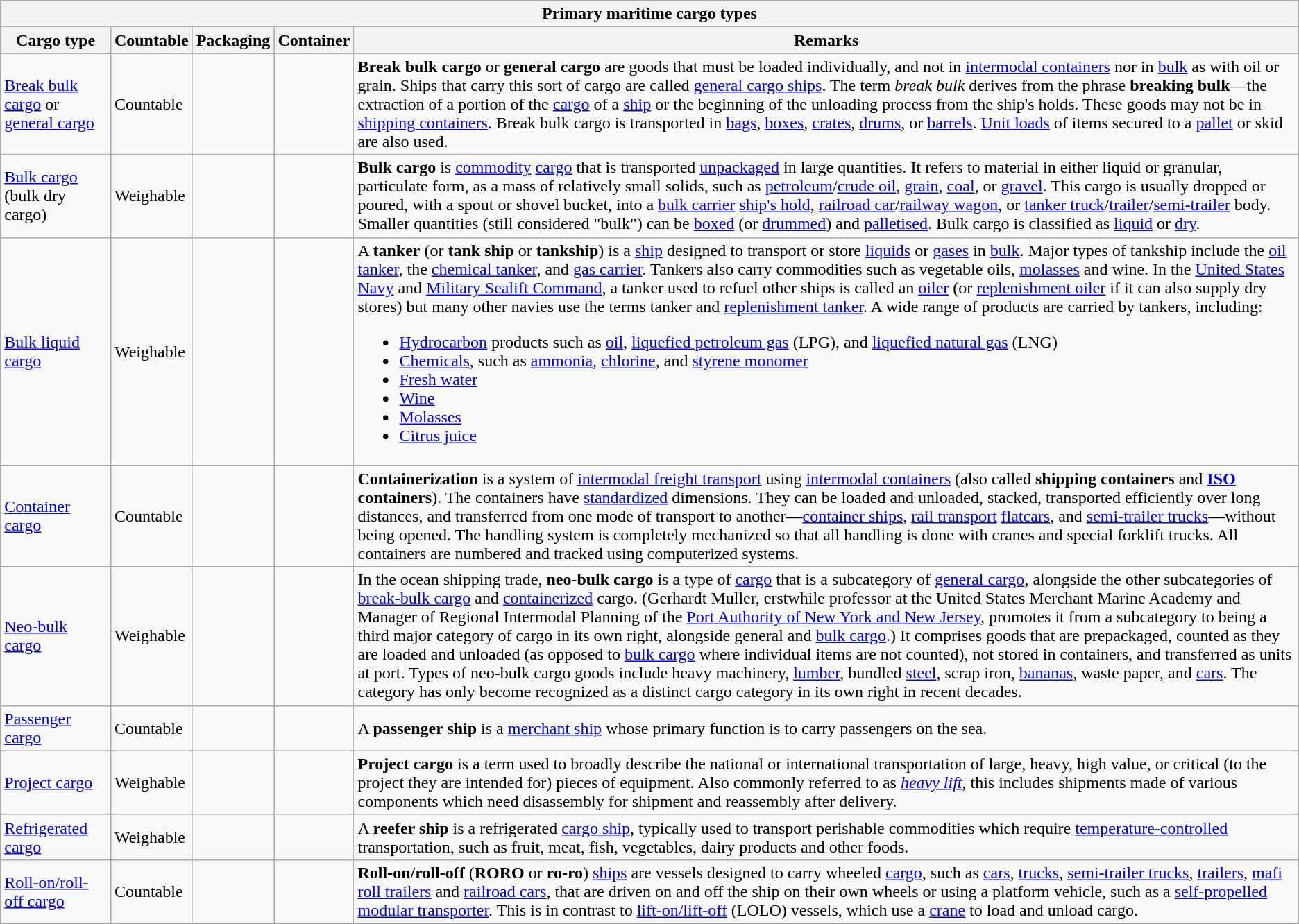<table class="wikitable sortable">
<tr>
<th colspan="5">Primary maritime cargo types</th>
</tr>
<tr>
<th>Cargo type</th>
<th>Countable</th>
<th>Packaging</th>
<th>Container</th>
<th>Remarks</th>
</tr>
<tr>
<td><a href='#'>Break bulk cargo</a> or <a href='#'>general cargo</a></td>
<td>Countable</td>
<td></td>
<td></td>
<td><strong>Break bulk cargo</strong> or <strong>general cargo</strong> are goods that must be loaded individually, and not in <a href='#'>intermodal containers</a> nor in <a href='#'>bulk</a> as with oil or grain. Ships that carry this sort of cargo are called <a href='#'>general cargo ships</a>. The term <em>break bulk</em> derives from the phrase <strong>breaking bulk</strong>—the extraction of a portion of the <a href='#'>cargo</a> of a <a href='#'>ship</a> or the beginning of the unloading process from the ship's holds. These goods may not be in <a href='#'>shipping containers</a>. Break bulk cargo is transported in <a href='#'>bags</a>, <a href='#'>boxes</a>, <a href='#'>crates</a>, <a href='#'>drums</a>, or <a href='#'>barrels</a>. <a href='#'>Unit loads</a> of items secured to a <a href='#'>pallet</a> or skid are also used.</td>
</tr>
<tr>
<td><a href='#'>Bulk cargo</a> (bulk dry cargo)</td>
<td>Weighable</td>
<td></td>
<td></td>
<td><strong>Bulk cargo</strong> is <a href='#'>commodity</a> <a href='#'>cargo</a> that is transported <a href='#'>unpackaged</a> in large quantities. It refers to material in either liquid or granular, particulate form, as a mass of relatively small solids, such as <a href='#'>petroleum</a>/<a href='#'>crude oil</a>, <a href='#'>grain</a>, <a href='#'>coal</a>, or <a href='#'>gravel</a>. This cargo is usually dropped or poured, with a spout or shovel bucket, into a <a href='#'>bulk carrier</a> <a href='#'>ship's hold</a>, <a href='#'>railroad car</a>/<a href='#'>railway wagon</a>, or <a href='#'>tanker truck</a>/<a href='#'>trailer</a>/<a href='#'>semi-trailer</a> body. Smaller quantities (still considered "bulk") can be <a href='#'>boxed</a> (or <a href='#'>drummed</a>) and <a href='#'>palletised</a>. Bulk cargo is classified as <a href='#'>liquid</a> or <a href='#'>dry</a>.</td>
</tr>
<tr>
<td><a href='#'>Bulk liquid cargo</a></td>
<td>Weighable</td>
<td></td>
<td></td>
<td>A <strong>tanker</strong> (or <strong>tank ship</strong> or <strong>tankship</strong>) is a <a href='#'>ship</a> designed to transport or store <a href='#'>liquids</a> or <a href='#'>gases</a> in <a href='#'>bulk</a>.  Major types of tankship include the <a href='#'>oil tanker</a>, the <a href='#'>chemical tanker</a>, and <a href='#'>gas carrier</a>. Tankers also carry commodities such as vegetable oils, <a href='#'>molasses</a> and wine. In the <a href='#'>United States Navy</a> and <a href='#'>Military Sealift Command</a>, a tanker used to refuel other ships is called an <a href='#'>oiler</a> (or <a href='#'>replenishment oiler</a> if it can also supply dry stores) but many other navies use the terms tanker and <a href='#'>replenishment tanker</a>. A wide range of products are carried by tankers, including:<br><ul><li><a href='#'>Hydrocarbon</a> products such as <a href='#'>oil</a>, <a href='#'>liquefied petroleum gas</a> (LPG), and <a href='#'>liquefied natural gas</a> (LNG)</li><li><a href='#'>Chemicals</a>, such as <a href='#'>ammonia</a>, <a href='#'>chlorine</a>, and <a href='#'>styrene monomer</a></li><li><a href='#'>Fresh water</a></li><li><a href='#'>Wine</a></li><li><a href='#'>Molasses</a></li><li><a href='#'>Citrus juice</a></li></ul></td>
</tr>
<tr>
<td><a href='#'>Container cargo</a></td>
<td>Countable</td>
<td></td>
<td></td>
<td><strong>Containerization</strong> is a system of <a href='#'>intermodal freight transport</a> using <a href='#'>intermodal containers</a> (also called <strong>shipping containers</strong> and <strong><a href='#'>ISO</a> containers</strong>). The containers have <a href='#'>standardized</a> dimensions. They can be loaded and unloaded, stacked, transported efficiently over long distances, and transferred from one mode of transport to another—<a href='#'>container ships</a>, <a href='#'>rail transport</a> <a href='#'>flatcars</a>, and <a href='#'>semi-trailer trucks</a>—without being opened. The handling system is completely mechanized so that all handling is done with cranes  and special forklift trucks.  All containers are numbered and tracked using computerized systems.</td>
</tr>
<tr>
<td><a href='#'>Neo-bulk cargo</a></td>
<td>Weighable</td>
<td></td>
<td></td>
<td>In the ocean shipping trade, <strong>neo-bulk cargo</strong> is a type of <a href='#'>cargo</a> that is a subcategory of <a href='#'>general cargo</a>, alongside the other subcategories of <a href='#'>break-bulk cargo</a> and <a href='#'>containerized</a> cargo. (Gerhardt Muller, erstwhile professor at the United States Merchant Marine Academy and Manager of Regional Intermodal Planning of the <a href='#'>Port Authority of New York and New Jersey</a>, promotes it from a subcategory to being a third major category of cargo in its own right, alongside general and <a href='#'>bulk cargo</a>.) It comprises goods that are prepackaged, counted as they are loaded and unloaded (as opposed to <a href='#'>bulk cargo</a> where individual items are not counted), not stored in containers, and transferred as units at port.  Types of neo-bulk cargo goods include heavy machinery, <a href='#'>lumber</a>, bundled <a href='#'>steel</a>, scrap iron, <a href='#'>bananas</a>, waste paper, and <a href='#'>cars</a>.  The category has only become recognized as a distinct cargo category in its own right in recent decades.</td>
</tr>
<tr>
<td><a href='#'>Passenger cargo</a></td>
<td>Countable</td>
<td></td>
<td></td>
<td>A <strong>passenger ship</strong> is a <a href='#'>merchant ship</a> whose primary function is to carry passengers on the sea.</td>
</tr>
<tr>
<td><a href='#'>Project cargo</a></td>
<td>Weighable</td>
<td></td>
<td></td>
<td><strong>Project cargo</strong> is a term used to broadly describe the national or international transportation of large, heavy, high value, or critical (to the project they are intended for) pieces of equipment. Also commonly referred to as <em><a href='#'>heavy lift</a></em>, this includes shipments made of various components which need disassembly for shipment and reassembly after delivery.</td>
</tr>
<tr>
<td><a href='#'>Refrigerated cargo</a></td>
<td>Weighable</td>
<td></td>
<td></td>
<td>A <strong>reefer ship</strong> is a refrigerated <a href='#'>cargo ship</a>, typically used to transport perishable commodities which require <a href='#'>temperature-controlled</a> transportation, such as fruit, meat, fish, vegetables, dairy products and other foods.</td>
</tr>
<tr>
<td><a href='#'>Roll-on/roll-off cargo</a></td>
<td>Countable</td>
<td></td>
<td></td>
<td><strong>Roll-on/roll-off</strong> (<strong>RORO</strong> or <strong>ro-ro</strong>) <a href='#'>ships</a> are vessels designed to carry wheeled <a href='#'>cargo</a>, such as <a href='#'>cars</a>, <a href='#'>trucks</a>, <a href='#'>semi-trailer trucks</a>, <a href='#'>trailers</a>, <a href='#'>mafi roll trailers</a> and <a href='#'>railroad cars</a>, that are driven on and off the ship on their own wheels or using a platform vehicle, such as a <a href='#'>self-propelled modular transporter</a>. This is in contrast to <a href='#'>lift-on/lift-off</a> (LOLO) vessels, which use a <a href='#'>crane</a> to load and unload cargo.</td>
</tr>
<tr>
</tr>
</table>
